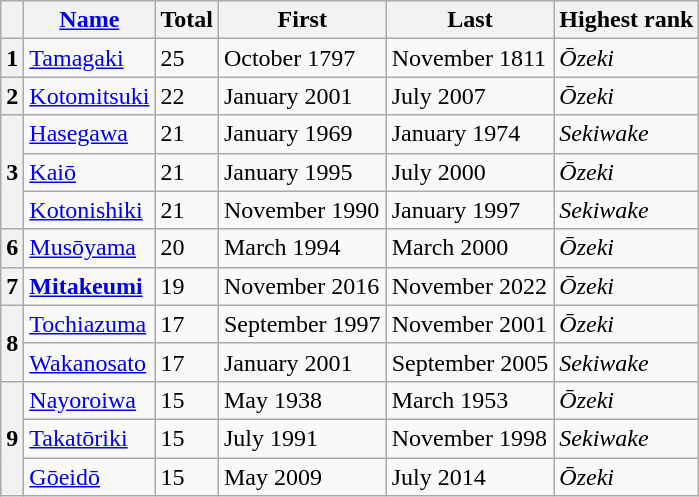<table class="wikitable">
<tr>
<th></th>
<th><a href='#'>Name</a></th>
<th>Total</th>
<th>First</th>
<th>Last</th>
<th>Highest rank</th>
</tr>
<tr>
<th>1</th>
<td><a href='#'>Tamagaki</a></td>
<td>25</td>
<td>October 1797</td>
<td>November 1811</td>
<td><em>Ōzeki</em></td>
</tr>
<tr>
<th>2</th>
<td><a href='#'>Kotomitsuki</a></td>
<td>22</td>
<td>January 2001</td>
<td>July 2007</td>
<td><em>Ōzeki</em></td>
</tr>
<tr>
<th rowspan=3>3</th>
<td><a href='#'>Hasegawa</a></td>
<td>21</td>
<td>January 1969</td>
<td>January 1974</td>
<td><em>Sekiwake</em></td>
</tr>
<tr>
<td><a href='#'>Kaiō</a></td>
<td>21</td>
<td>January 1995</td>
<td>July 2000</td>
<td><em>Ōzeki</em></td>
</tr>
<tr>
<td><a href='#'>Kotonishiki</a></td>
<td>21</td>
<td>November 1990</td>
<td>January 1997</td>
<td><em>Sekiwake</em></td>
</tr>
<tr>
<th>6</th>
<td><a href='#'>Musōyama</a></td>
<td>20</td>
<td>March 1994</td>
<td>March 2000</td>
<td><em>Ōzeki</em></td>
</tr>
<tr>
<th>7</th>
<td><strong><a href='#'>Mitakeumi</a></strong></td>
<td>19</td>
<td>November 2016</td>
<td>November 2022</td>
<td><em>Ōzeki</em></td>
</tr>
<tr>
<th rowspan=2>8</th>
<td><a href='#'>Tochiazuma</a></td>
<td>17</td>
<td>September 1997</td>
<td>November 2001</td>
<td><em>Ōzeki</em></td>
</tr>
<tr>
<td><a href='#'>Wakanosato</a></td>
<td>17</td>
<td>January 2001</td>
<td>September 2005</td>
<td><em>Sekiwake</em></td>
</tr>
<tr>
<th rowspan=3>9</th>
<td><a href='#'>Nayoroiwa</a></td>
<td>15</td>
<td>May 1938</td>
<td>March 1953</td>
<td><em>Ōzeki</em></td>
</tr>
<tr>
<td><a href='#'>Takatōriki</a></td>
<td>15</td>
<td>July 1991</td>
<td>November 1998</td>
<td><em>Sekiwake</em></td>
</tr>
<tr>
<td><a href='#'>Gōeidō</a></td>
<td>15</td>
<td>May 2009</td>
<td>July 2014</td>
<td><em>Ōzeki</em></td>
</tr>
</table>
